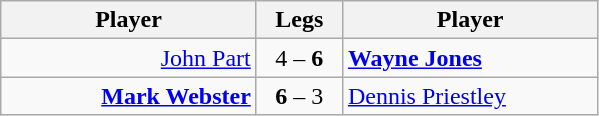<table class=wikitable style="text-align:center">
<tr>
<th width=163>Player</th>
<th width=50>Legs</th>
<th width=163>Player</th>
</tr>
<tr align=left>
<td align=right><a href='#'>John Part</a> </td>
<td align=center>4 – <strong>6</strong></td>
<td> <strong><a href='#'>Wayne Jones</a></strong></td>
</tr>
<tr align=left>
<td align=right><strong><a href='#'>Mark Webster</a></strong> </td>
<td align=center><strong>6</strong> – 3</td>
<td> <a href='#'>Dennis Priestley</a></td>
</tr>
</table>
